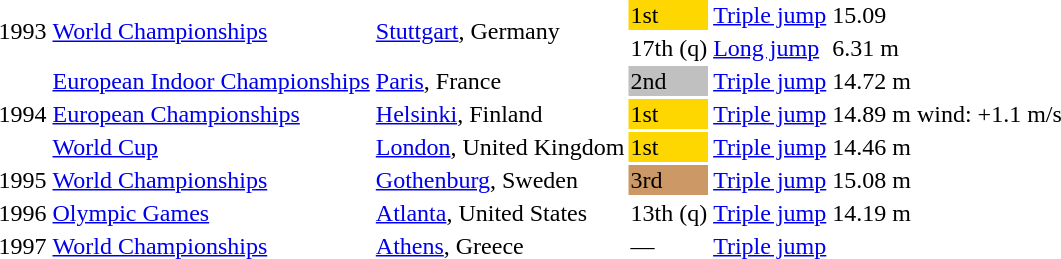<table>
<tr>
<td rowspan=2>1993</td>
<td rowspan=2><a href='#'>World Championships</a></td>
<td rowspan=2><a href='#'>Stuttgart</a>, Germany</td>
<td bgcolor="gold">1st</td>
<td><a href='#'>Triple jump</a></td>
<td>15.09</td>
<td></td>
</tr>
<tr>
<td>17th (q)</td>
<td><a href='#'>Long jump</a></td>
<td>6.31 m</td>
</tr>
<tr>
<td rowspan=3>1994</td>
<td><a href='#'>European Indoor Championships</a></td>
<td><a href='#'>Paris</a>, France</td>
<td bgcolor="silver">2nd</td>
<td><a href='#'>Triple jump</a></td>
<td>14.72 m</td>
</tr>
<tr>
<td><a href='#'>European Championships</a></td>
<td><a href='#'>Helsinki</a>, Finland</td>
<td bgcolor="gold">1st</td>
<td><a href='#'>Triple jump</a></td>
<td>14.89 m</td>
<td>wind: +1.1 m/s</td>
</tr>
<tr>
<td><a href='#'>World Cup</a></td>
<td><a href='#'>London</a>, United Kingdom</td>
<td bgcolor=gold>1st</td>
<td><a href='#'>Triple jump</a></td>
<td>14.46 m</td>
</tr>
<tr>
<td>1995</td>
<td><a href='#'>World Championships</a></td>
<td><a href='#'>Gothenburg</a>, Sweden</td>
<td bgcolor="cc9966">3rd</td>
<td><a href='#'>Triple jump</a></td>
<td>15.08 m</td>
</tr>
<tr>
<td>1996</td>
<td><a href='#'>Olympic Games</a></td>
<td><a href='#'>Atlanta</a>, United States</td>
<td>13th (q)</td>
<td><a href='#'>Triple jump</a></td>
<td>14.19 m</td>
</tr>
<tr>
<td>1997</td>
<td><a href='#'>World Championships</a></td>
<td><a href='#'>Athens</a>, Greece</td>
<td>—</td>
<td><a href='#'>Triple jump</a></td>
<td></td>
</tr>
</table>
